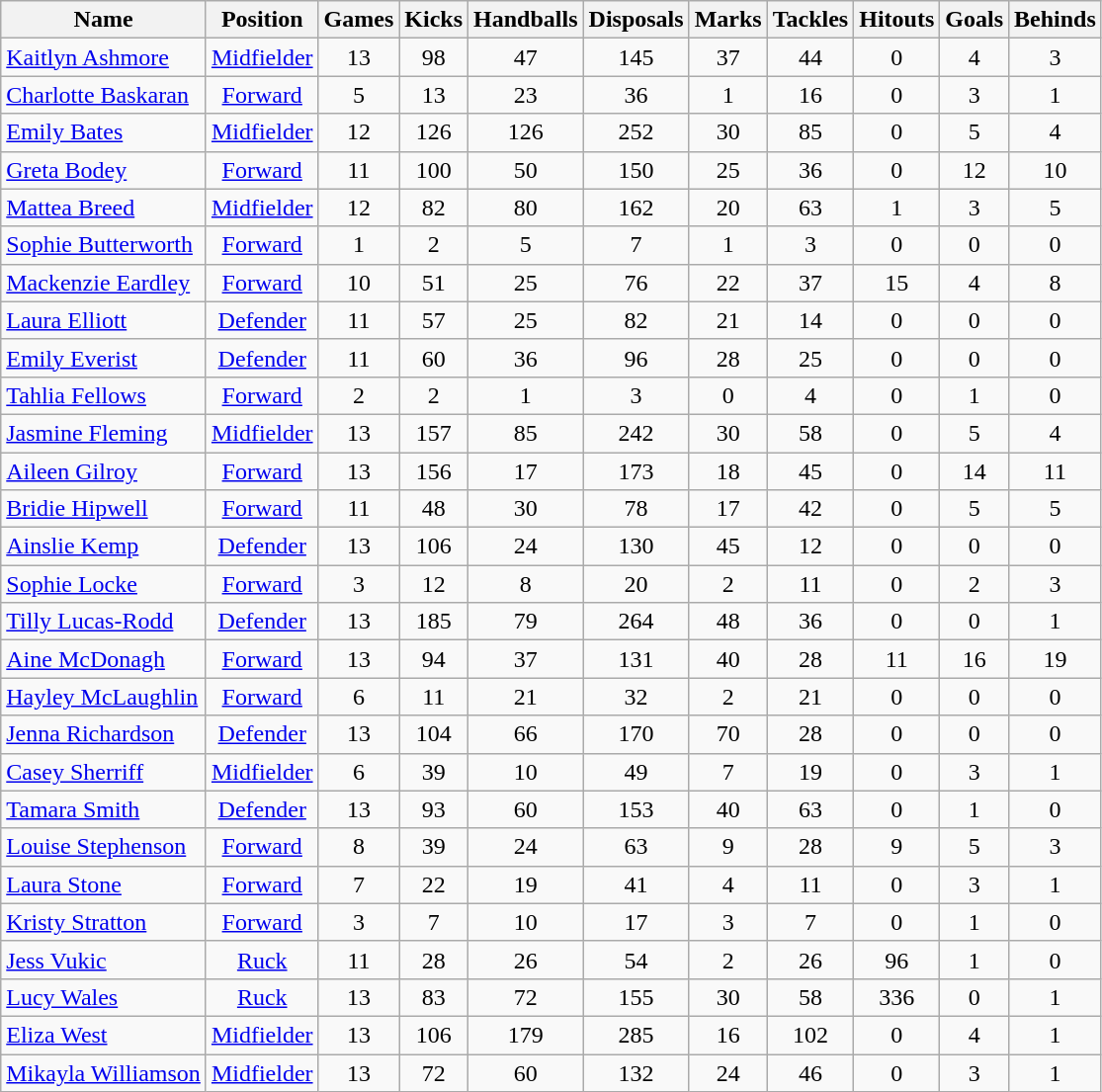<table class="wikitable sortable" style=text-align:center>
<tr>
<th>Name</th>
<th>Position</th>
<th>Games</th>
<th>Kicks</th>
<th>Handballs</th>
<th>Disposals</th>
<th>Marks</th>
<th>Tackles</th>
<th>Hitouts</th>
<th>Goals</th>
<th>Behinds</th>
</tr>
<tr>
<td align=left><a href='#'>Kaitlyn Ashmore</a></td>
<td><a href='#'>Midfielder</a></td>
<td>13</td>
<td>98</td>
<td>47</td>
<td>145</td>
<td>37</td>
<td>44</td>
<td>0</td>
<td>4</td>
<td>3</td>
</tr>
<tr>
<td align=left><a href='#'>Charlotte Baskaran</a></td>
<td><a href='#'>Forward</a></td>
<td>5</td>
<td>13</td>
<td>23</td>
<td>36</td>
<td>1</td>
<td>16</td>
<td>0</td>
<td>3</td>
<td>1</td>
</tr>
<tr>
<td align=left><a href='#'>Emily Bates</a></td>
<td><a href='#'>Midfielder</a></td>
<td>12</td>
<td>126</td>
<td>126</td>
<td>252</td>
<td>30</td>
<td>85</td>
<td>0</td>
<td>5</td>
<td>4</td>
</tr>
<tr>
<td align=left><a href='#'>Greta Bodey</a></td>
<td><a href='#'>Forward</a></td>
<td>11</td>
<td>100</td>
<td>50</td>
<td>150</td>
<td>25</td>
<td>36</td>
<td>0</td>
<td>12</td>
<td>10</td>
</tr>
<tr>
<td align=left><a href='#'>Mattea Breed</a></td>
<td><a href='#'>Midfielder</a></td>
<td>12</td>
<td>82</td>
<td>80</td>
<td>162</td>
<td>20</td>
<td>63</td>
<td>1</td>
<td>3</td>
<td>5</td>
</tr>
<tr>
<td align=left><a href='#'>Sophie Butterworth</a></td>
<td><a href='#'>Forward</a></td>
<td>1</td>
<td>2</td>
<td>5</td>
<td>7</td>
<td>1</td>
<td>3</td>
<td>0</td>
<td>0</td>
<td>0</td>
</tr>
<tr>
<td align=left><a href='#'>Mackenzie Eardley</a></td>
<td><a href='#'>Forward</a></td>
<td>10</td>
<td>51</td>
<td>25</td>
<td>76</td>
<td>22</td>
<td>37</td>
<td>15</td>
<td>4</td>
<td>8</td>
</tr>
<tr>
<td align=left><a href='#'>Laura Elliott</a></td>
<td><a href='#'>Defender</a></td>
<td>11</td>
<td>57</td>
<td>25</td>
<td>82</td>
<td>21</td>
<td>14</td>
<td>0</td>
<td>0</td>
<td>0</td>
</tr>
<tr>
<td align=left><a href='#'>Emily Everist</a></td>
<td><a href='#'>Defender</a></td>
<td>11</td>
<td>60</td>
<td>36</td>
<td>96</td>
<td>28</td>
<td>25</td>
<td>0</td>
<td>0</td>
<td>0</td>
</tr>
<tr>
<td align=left><a href='#'>Tahlia Fellows</a></td>
<td><a href='#'>Forward</a></td>
<td>2</td>
<td>2</td>
<td>1</td>
<td>3</td>
<td>0</td>
<td>4</td>
<td>0</td>
<td>1</td>
<td>0</td>
</tr>
<tr>
<td align=left><a href='#'>Jasmine Fleming</a></td>
<td><a href='#'>Midfielder</a></td>
<td>13</td>
<td>157</td>
<td>85</td>
<td>242</td>
<td>30</td>
<td>58</td>
<td>0</td>
<td>5</td>
<td>4</td>
</tr>
<tr>
<td align=left><a href='#'>Aileen Gilroy</a></td>
<td><a href='#'>Forward</a></td>
<td>13</td>
<td>156</td>
<td>17</td>
<td>173</td>
<td>18</td>
<td>45</td>
<td>0</td>
<td>14</td>
<td>11</td>
</tr>
<tr>
<td align=left><a href='#'>Bridie Hipwell</a></td>
<td><a href='#'>Forward</a></td>
<td>11</td>
<td>48</td>
<td>30</td>
<td>78</td>
<td>17</td>
<td>42</td>
<td>0</td>
<td>5</td>
<td>5</td>
</tr>
<tr>
<td align=left><a href='#'>Ainslie Kemp</a></td>
<td><a href='#'>Defender</a></td>
<td>13</td>
<td>106</td>
<td>24</td>
<td>130</td>
<td>45</td>
<td>12</td>
<td>0</td>
<td>0</td>
<td>0</td>
</tr>
<tr>
<td align=left><a href='#'>Sophie Locke</a></td>
<td><a href='#'>Forward</a></td>
<td>3</td>
<td>12</td>
<td>8</td>
<td>20</td>
<td>2</td>
<td>11</td>
<td>0</td>
<td>2</td>
<td>3</td>
</tr>
<tr>
<td align=left><a href='#'>Tilly Lucas-Rodd</a></td>
<td><a href='#'>Defender</a></td>
<td>13</td>
<td>185</td>
<td>79</td>
<td>264</td>
<td>48</td>
<td>36</td>
<td>0</td>
<td>0</td>
<td>1</td>
</tr>
<tr>
<td align=left><a href='#'>Aine McDonagh</a></td>
<td><a href='#'>Forward</a></td>
<td>13</td>
<td>94</td>
<td>37</td>
<td>131</td>
<td>40</td>
<td>28</td>
<td>11</td>
<td>16</td>
<td>19</td>
</tr>
<tr>
<td align=left><a href='#'>Hayley McLaughlin</a></td>
<td><a href='#'>Forward</a></td>
<td>6</td>
<td>11</td>
<td>21</td>
<td>32</td>
<td>2</td>
<td>21</td>
<td>0</td>
<td>0</td>
<td>0</td>
</tr>
<tr>
<td align=left><a href='#'>Jenna Richardson</a></td>
<td><a href='#'>Defender</a></td>
<td>13</td>
<td>104</td>
<td>66</td>
<td>170</td>
<td>70</td>
<td>28</td>
<td>0</td>
<td>0</td>
<td>0</td>
</tr>
<tr>
<td align=left><a href='#'>Casey Sherriff</a></td>
<td><a href='#'>Midfielder</a></td>
<td>6</td>
<td>39</td>
<td>10</td>
<td>49</td>
<td>7</td>
<td>19</td>
<td>0</td>
<td>3</td>
<td>1</td>
</tr>
<tr>
<td align=left><a href='#'>Tamara Smith</a></td>
<td><a href='#'>Defender</a></td>
<td>13</td>
<td>93</td>
<td>60</td>
<td>153</td>
<td>40</td>
<td>63</td>
<td>0</td>
<td>1</td>
<td>0</td>
</tr>
<tr>
<td align=left><a href='#'>Louise Stephenson</a></td>
<td><a href='#'>Forward</a></td>
<td>8</td>
<td>39</td>
<td>24</td>
<td>63</td>
<td>9</td>
<td>28</td>
<td>9</td>
<td>5</td>
<td>3</td>
</tr>
<tr>
<td align=left><a href='#'>Laura Stone</a></td>
<td><a href='#'>Forward</a></td>
<td>7</td>
<td>22</td>
<td>19</td>
<td>41</td>
<td>4</td>
<td>11</td>
<td>0</td>
<td>3</td>
<td>1</td>
</tr>
<tr>
<td align=left><a href='#'>Kristy Stratton</a></td>
<td><a href='#'>Forward</a></td>
<td>3</td>
<td>7</td>
<td>10</td>
<td>17</td>
<td>3</td>
<td>7</td>
<td>0</td>
<td>1</td>
<td>0</td>
</tr>
<tr>
<td align=left><a href='#'>Jess Vukic</a></td>
<td><a href='#'>Ruck</a></td>
<td>11</td>
<td>28</td>
<td>26</td>
<td>54</td>
<td>2</td>
<td>26</td>
<td>96</td>
<td>1</td>
<td>0</td>
</tr>
<tr>
<td align=left><a href='#'>Lucy Wales</a></td>
<td><a href='#'>Ruck</a></td>
<td>13</td>
<td>83</td>
<td>72</td>
<td>155</td>
<td>30</td>
<td>58</td>
<td>336</td>
<td>0</td>
<td>1</td>
</tr>
<tr>
<td align=left><a href='#'>Eliza West</a></td>
<td><a href='#'>Midfielder</a></td>
<td>13</td>
<td>106</td>
<td>179</td>
<td>285</td>
<td>16</td>
<td>102</td>
<td>0</td>
<td>4</td>
<td>1</td>
</tr>
<tr>
<td align=left><a href='#'>Mikayla Williamson</a></td>
<td><a href='#'>Midfielder</a></td>
<td>13</td>
<td>72</td>
<td>60</td>
<td>132</td>
<td>24</td>
<td>46</td>
<td>0</td>
<td>3</td>
<td>1</td>
</tr>
</table>
